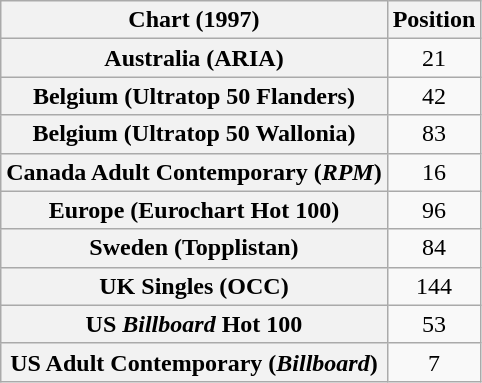<table class="wikitable sortable plainrowheaders" style="text-align:center">
<tr>
<th>Chart (1997)</th>
<th>Position</th>
</tr>
<tr>
<th scope="row">Australia (ARIA)</th>
<td>21</td>
</tr>
<tr>
<th scope="row">Belgium (Ultratop 50 Flanders)</th>
<td>42</td>
</tr>
<tr>
<th scope="row">Belgium (Ultratop 50 Wallonia)</th>
<td>83</td>
</tr>
<tr>
<th scope="row">Canada Adult Contemporary (<em>RPM</em>)</th>
<td>16</td>
</tr>
<tr>
<th scope="row">Europe (Eurochart Hot 100)</th>
<td>96</td>
</tr>
<tr>
<th scope="row">Sweden (Topplistan)</th>
<td>84</td>
</tr>
<tr>
<th scope="row">UK Singles (OCC)</th>
<td>144</td>
</tr>
<tr>
<th scope="row">US <em>Billboard</em> Hot 100</th>
<td>53</td>
</tr>
<tr>
<th scope="row">US Adult Contemporary (<em>Billboard</em>)</th>
<td>7</td>
</tr>
</table>
